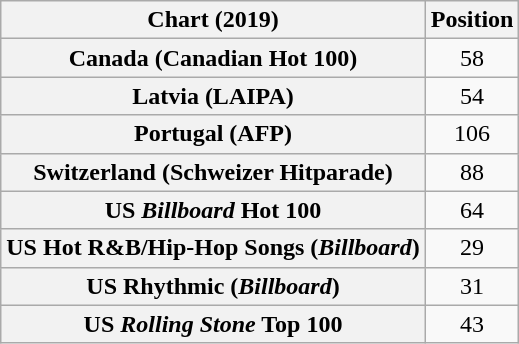<table class="wikitable sortable plainrowheaders" style="text-align:center">
<tr>
<th scope="col">Chart (2019)</th>
<th scope="col">Position</th>
</tr>
<tr>
<th scope="row">Canada (Canadian Hot 100)</th>
<td>58</td>
</tr>
<tr>
<th scope="row">Latvia (LAIPA)</th>
<td>54</td>
</tr>
<tr>
<th scope="row">Portugal (AFP)</th>
<td>106</td>
</tr>
<tr>
<th scope="row">Switzerland (Schweizer Hitparade)</th>
<td>88</td>
</tr>
<tr>
<th scope="row">US <em>Billboard</em> Hot 100</th>
<td>64</td>
</tr>
<tr>
<th scope="row">US Hot R&B/Hip-Hop Songs (<em>Billboard</em>)</th>
<td>29</td>
</tr>
<tr>
<th scope="row">US Rhythmic (<em>Billboard</em>)</th>
<td>31</td>
</tr>
<tr>
<th scope="row">US <em>Rolling Stone</em> Top 100</th>
<td>43</td>
</tr>
</table>
